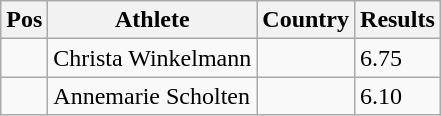<table class="wikitable">
<tr>
<th>Pos</th>
<th>Athlete</th>
<th>Country</th>
<th>Results</th>
</tr>
<tr>
<td align="center"></td>
<td>Christa Winkelmann</td>
<td></td>
<td>6.75</td>
</tr>
<tr>
<td align="center"></td>
<td>Annemarie Scholten</td>
<td></td>
<td>6.10</td>
</tr>
</table>
